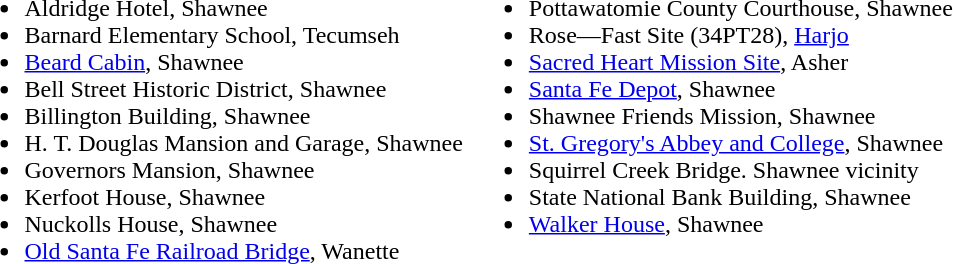<table>
<tr ---- valign="top">
<td><br><ul><li>Aldridge Hotel, Shawnee</li><li>Barnard Elementary School, Tecumseh</li><li><a href='#'>Beard Cabin</a>, Shawnee</li><li>Bell Street Historic District, Shawnee</li><li>Billington Building, Shawnee</li><li>H. T. Douglas Mansion and Garage, Shawnee</li><li>Governors Mansion, Shawnee</li><li>Kerfoot House, Shawnee</li><li>Nuckolls House, Shawnee</li><li><a href='#'>Old Santa Fe Railroad Bridge</a>, Wanette</li></ul></td>
<td><br><ul><li>Pottawatomie County Courthouse, Shawnee</li><li>Rose—Fast Site (34PT28), <a href='#'>Harjo</a></li><li><a href='#'>Sacred Heart Mission Site</a>, Asher</li><li><a href='#'>Santa Fe Depot</a>, Shawnee</li><li>Shawnee Friends Mission, Shawnee</li><li><a href='#'>St. Gregory's Abbey and College</a>, Shawnee</li><li>Squirrel Creek Bridge. Shawnee vicinity</li><li>State National Bank Building, Shawnee</li><li><a href='#'>Walker House</a>, Shawnee</li></ul></td>
</tr>
</table>
